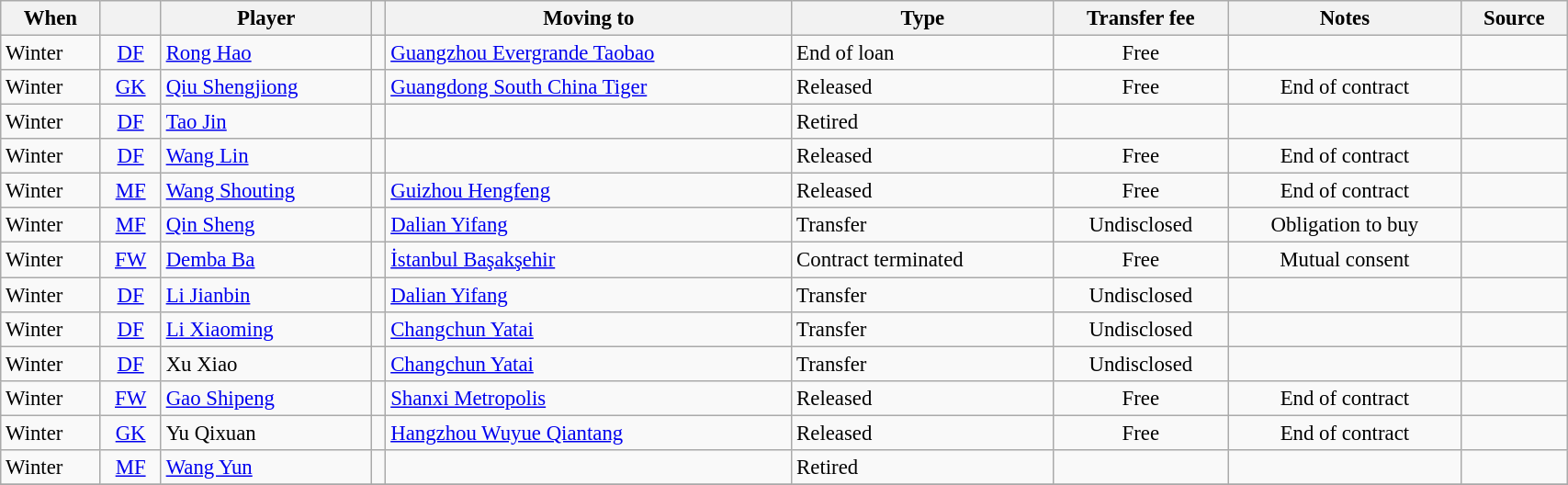<table class="wikitable sortable" style="width:90%; text-align:left; font-size:95%;">
<tr>
<th>When</th>
<th></th>
<th>Player</th>
<th></th>
<th>Moving to</th>
<th>Type</th>
<th class="unsortable">Transfer fee</th>
<th class="unsortable">Notes</th>
<th>Source</th>
</tr>
<tr>
<td align=left>Winter</td>
<td align=center><a href='#'>DF</a></td>
<td align=left> <a href='#'>Rong Hao</a></td>
<td align=center></td>
<td align=left> <a href='#'>Guangzhou Evergrande Taobao</a></td>
<td>End of loan</td>
<td align=center>Free</td>
<td align=center></td>
<td align=center></td>
</tr>
<tr>
<td align=left>Winter</td>
<td align=center><a href='#'>GK</a></td>
<td align=left> <a href='#'>Qiu Shengjiong</a></td>
<td align=center></td>
<td align=left> <a href='#'>Guangdong South China Tiger</a></td>
<td>Released</td>
<td align=center>Free</td>
<td align=center>End of contract</td>
<td align=center></td>
</tr>
<tr>
<td align=left>Winter</td>
<td align=center><a href='#'>DF</a></td>
<td align=left> <a href='#'>Tao Jin</a></td>
<td align=center></td>
<td align=left></td>
<td>Retired</td>
<td align=center></td>
<td align=center></td>
<td align=center></td>
</tr>
<tr>
<td align=left>Winter</td>
<td align=center><a href='#'>DF</a></td>
<td align=left> <a href='#'>Wang Lin</a></td>
<td align=center></td>
<td align=left></td>
<td>Released</td>
<td align=center>Free</td>
<td align=center>End of contract</td>
<td align=center></td>
</tr>
<tr>
<td align=left>Winter</td>
<td align=center><a href='#'>MF</a></td>
<td align=left> <a href='#'>Wang Shouting</a></td>
<td align=center></td>
<td align=left> <a href='#'>Guizhou Hengfeng</a></td>
<td>Released</td>
<td align=center>Free</td>
<td align=center>End of contract</td>
<td align=center></td>
</tr>
<tr>
<td align=left>Winter</td>
<td align=center><a href='#'>MF</a></td>
<td align=left> <a href='#'>Qin Sheng</a></td>
<td align=center></td>
<td align=left> <a href='#'>Dalian Yifang</a></td>
<td>Transfer</td>
<td align=center>Undisclosed</td>
<td align=center>Obligation to buy</td>
<td align=center></td>
</tr>
<tr>
<td align=left>Winter</td>
<td align=center><a href='#'>FW</a></td>
<td align=left> <a href='#'>Demba Ba</a></td>
<td align=center></td>
<td align=left> <a href='#'>İstanbul Başakşehir</a></td>
<td>Contract terminated</td>
<td align=center>Free</td>
<td align=center>Mutual consent</td>
<td align=center></td>
</tr>
<tr>
<td align=left>Winter</td>
<td align=center><a href='#'>DF</a></td>
<td align=left> <a href='#'>Li Jianbin</a></td>
<td align=center></td>
<td align=left> <a href='#'>Dalian Yifang</a></td>
<td>Transfer</td>
<td align=center>Undisclosed</td>
<td align=center></td>
<td align=center></td>
</tr>
<tr>
<td align=left>Winter</td>
<td align=center><a href='#'>DF</a></td>
<td align=left> <a href='#'>Li Xiaoming</a></td>
<td align=center></td>
<td align=left> <a href='#'>Changchun Yatai</a></td>
<td>Transfer</td>
<td align=center>Undisclosed</td>
<td align=center></td>
<td align=center></td>
</tr>
<tr>
<td align=left>Winter</td>
<td align=center><a href='#'>DF</a></td>
<td align=left> Xu Xiao</td>
<td align=center></td>
<td align=left> <a href='#'>Changchun Yatai</a></td>
<td>Transfer</td>
<td align=center>Undisclosed</td>
<td align=center></td>
<td align=center></td>
</tr>
<tr>
<td align=left>Winter</td>
<td align=center><a href='#'>FW</a></td>
<td align=left> <a href='#'>Gao Shipeng</a></td>
<td align=center></td>
<td align=left> <a href='#'>Shanxi Metropolis</a></td>
<td>Released</td>
<td align=center>Free</td>
<td align=center>End of contract</td>
<td align=center></td>
</tr>
<tr>
<td align=left>Winter</td>
<td align=center><a href='#'>GK</a></td>
<td align=left> Yu Qixuan</td>
<td align=center></td>
<td align=left> <a href='#'>Hangzhou Wuyue Qiantang</a></td>
<td>Released</td>
<td align=center>Free</td>
<td align=center>End of contract</td>
<td align=center></td>
</tr>
<tr>
<td align=left>Winter</td>
<td align=center><a href='#'>MF</a></td>
<td align=left> <a href='#'>Wang Yun</a></td>
<td align=center></td>
<td align=left></td>
<td>Retired</td>
<td align=center></td>
<td align=center></td>
<td align=center></td>
</tr>
<tr>
</tr>
</table>
